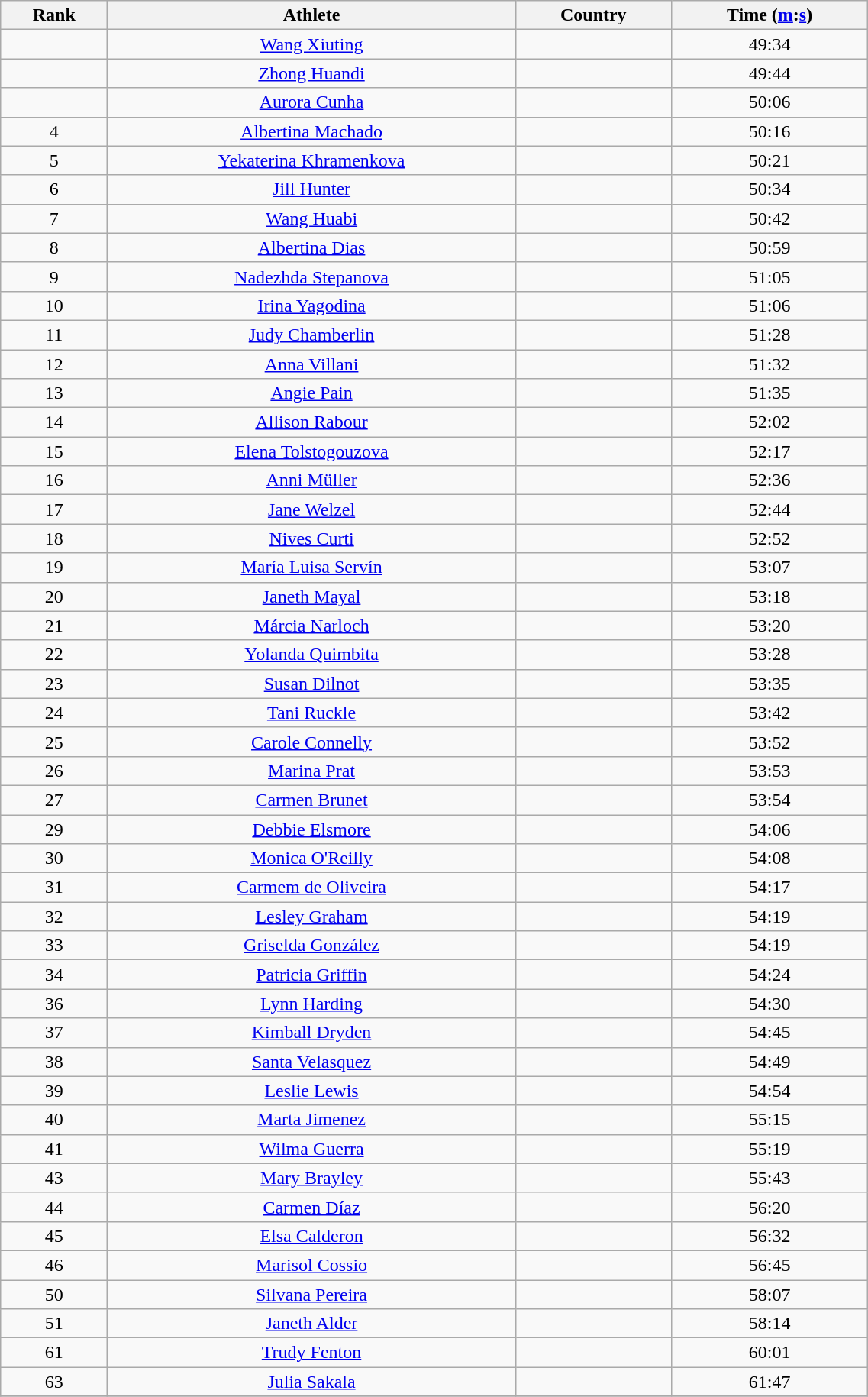<table class="wikitable sortable" style="text-align:center;" width="60%">
<tr>
<th>Rank</th>
<th>Athlete</th>
<th>Country</th>
<th>Time (<a href='#'>m</a>:<a href='#'>s</a>)</th>
</tr>
<tr>
<td></td>
<td><a href='#'>Wang Xiuting</a></td>
<td align=left></td>
<td>49:34</td>
</tr>
<tr>
<td></td>
<td><a href='#'>Zhong Huandi</a></td>
<td align=left></td>
<td>49:44</td>
</tr>
<tr>
<td></td>
<td><a href='#'>Aurora Cunha</a></td>
<td align=left></td>
<td>50:06</td>
</tr>
<tr>
<td>4</td>
<td><a href='#'>Albertina Machado</a></td>
<td align=left></td>
<td>50:16</td>
</tr>
<tr>
<td>5</td>
<td><a href='#'>Yekaterina Khramenkova</a></td>
<td align=left></td>
<td>50:21</td>
</tr>
<tr>
<td>6</td>
<td><a href='#'>Jill Hunter</a></td>
<td align=left></td>
<td>50:34</td>
</tr>
<tr>
<td>7</td>
<td><a href='#'>Wang Huabi</a></td>
<td align=left></td>
<td>50:42</td>
</tr>
<tr>
<td>8</td>
<td><a href='#'>Albertina Dias</a></td>
<td align=left></td>
<td>50:59</td>
</tr>
<tr>
<td>9</td>
<td><a href='#'>Nadezhda Stepanova</a></td>
<td align=left></td>
<td>51:05</td>
</tr>
<tr>
<td>10</td>
<td><a href='#'>Irina Yagodina</a></td>
<td align=left></td>
<td>51:06</td>
</tr>
<tr>
<td>11</td>
<td><a href='#'>Judy Chamberlin</a></td>
<td align=left></td>
<td>51:28</td>
</tr>
<tr>
<td>12</td>
<td><a href='#'>Anna Villani</a></td>
<td align=left></td>
<td>51:32</td>
</tr>
<tr>
<td>13</td>
<td><a href='#'>Angie Pain</a></td>
<td align=left></td>
<td>51:35</td>
</tr>
<tr>
<td>14</td>
<td><a href='#'>Allison Rabour</a></td>
<td align=left></td>
<td>52:02</td>
</tr>
<tr>
<td>15</td>
<td><a href='#'>Elena Tolstogouzova</a></td>
<td align=left></td>
<td>52:17</td>
</tr>
<tr>
<td>16</td>
<td><a href='#'>Anni Müller</a></td>
<td align=left></td>
<td>52:36</td>
</tr>
<tr>
<td>17</td>
<td><a href='#'>Jane Welzel</a></td>
<td align=left></td>
<td>52:44</td>
</tr>
<tr>
<td>18</td>
<td><a href='#'>Nives Curti</a></td>
<td align=left></td>
<td>52:52</td>
</tr>
<tr>
<td>19</td>
<td><a href='#'>María Luisa Servín</a></td>
<td align=left></td>
<td>53:07</td>
</tr>
<tr>
<td>20</td>
<td><a href='#'>Janeth Mayal</a></td>
<td align=left></td>
<td>53:18</td>
</tr>
<tr>
<td>21</td>
<td><a href='#'>Márcia Narloch</a></td>
<td align=left></td>
<td>53:20</td>
</tr>
<tr>
<td>22</td>
<td><a href='#'>Yolanda Quimbita</a></td>
<td align=left></td>
<td>53:28</td>
</tr>
<tr>
<td>23</td>
<td><a href='#'>Susan Dilnot</a></td>
<td align=left></td>
<td>53:35</td>
</tr>
<tr>
<td>24</td>
<td><a href='#'>Tani Ruckle</a></td>
<td align=left></td>
<td>53:42</td>
</tr>
<tr>
<td>25</td>
<td><a href='#'>Carole Connelly</a></td>
<td align=left></td>
<td>53:52</td>
</tr>
<tr>
<td>26</td>
<td><a href='#'>Marina Prat</a></td>
<td align=left></td>
<td>53:53</td>
</tr>
<tr>
<td>27</td>
<td><a href='#'>Carmen Brunet</a></td>
<td align=left></td>
<td>53:54</td>
</tr>
<tr>
<td>29</td>
<td><a href='#'>Debbie Elsmore</a></td>
<td align=left></td>
<td>54:06</td>
</tr>
<tr>
<td>30</td>
<td><a href='#'>Monica O'Reilly</a></td>
<td align=left></td>
<td>54:08</td>
</tr>
<tr>
<td>31</td>
<td><a href='#'>Carmem de Oliveira</a></td>
<td align=left></td>
<td>54:17</td>
</tr>
<tr>
<td>32</td>
<td><a href='#'>Lesley Graham</a></td>
<td align=left></td>
<td>54:19</td>
</tr>
<tr>
<td>33</td>
<td><a href='#'>Griselda González</a></td>
<td align=left></td>
<td>54:19</td>
</tr>
<tr>
<td>34</td>
<td><a href='#'>Patricia Griffin</a></td>
<td align=left></td>
<td>54:24</td>
</tr>
<tr>
<td>36</td>
<td><a href='#'>Lynn Harding</a></td>
<td align=left></td>
<td>54:30</td>
</tr>
<tr>
<td>37</td>
<td><a href='#'>Kimball Dryden</a></td>
<td align=left></td>
<td>54:45</td>
</tr>
<tr>
<td>38</td>
<td><a href='#'>Santa Velasquez</a></td>
<td align=left></td>
<td>54:49</td>
</tr>
<tr>
<td>39</td>
<td><a href='#'>Leslie Lewis</a></td>
<td align=left></td>
<td>54:54</td>
</tr>
<tr>
<td>40</td>
<td><a href='#'>Marta Jimenez</a></td>
<td align=left></td>
<td>55:15</td>
</tr>
<tr>
<td>41</td>
<td><a href='#'>Wilma Guerra</a></td>
<td align=left></td>
<td>55:19</td>
</tr>
<tr>
<td>43</td>
<td><a href='#'>Mary Brayley</a></td>
<td align=left></td>
<td>55:43</td>
</tr>
<tr>
<td>44</td>
<td><a href='#'>Carmen Díaz</a></td>
<td align=left></td>
<td>56:20</td>
</tr>
<tr>
<td>45</td>
<td><a href='#'>Elsa Calderon</a></td>
<td align=left></td>
<td>56:32</td>
</tr>
<tr>
<td>46</td>
<td><a href='#'>Marisol Cossio</a></td>
<td align=left></td>
<td>56:45</td>
</tr>
<tr>
<td>50</td>
<td><a href='#'>Silvana Pereira</a></td>
<td align=left></td>
<td>58:07</td>
</tr>
<tr>
<td>51</td>
<td><a href='#'>Janeth Alder</a></td>
<td align=left></td>
<td>58:14</td>
</tr>
<tr>
<td>61</td>
<td><a href='#'>Trudy Fenton</a></td>
<td align=left></td>
<td>60:01</td>
</tr>
<tr>
<td>63</td>
<td><a href='#'>Julia Sakala</a></td>
<td align=left></td>
<td>61:47</td>
</tr>
<tr>
</tr>
</table>
